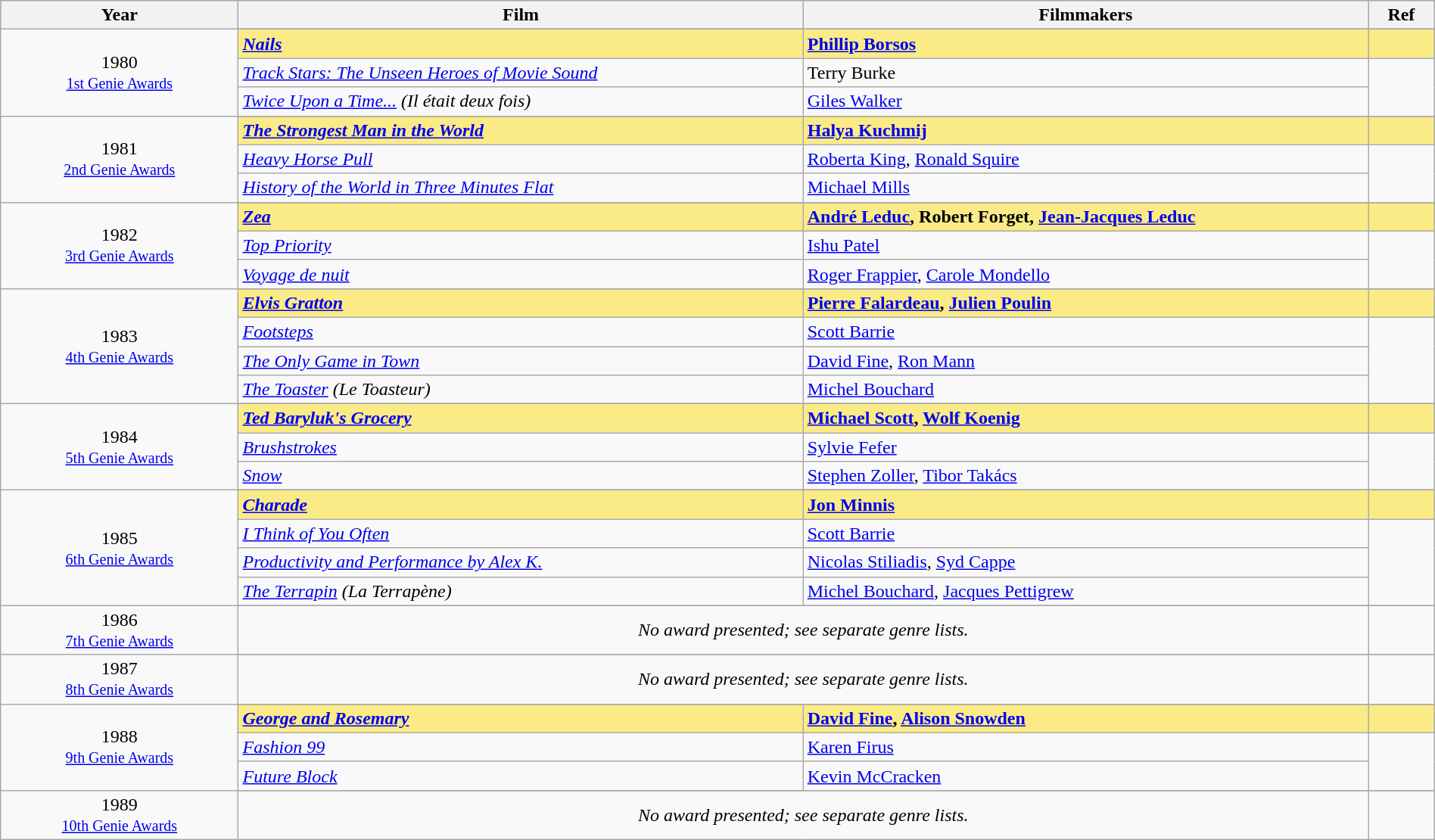<table class="wikitable" style="width:100%;">
<tr style="background:#bebebe;">
<th style="width:8%;">Year</th>
<th style="width:19%;">Film</th>
<th style="width:19%;">Filmmakers</th>
<th style="width:2%;">Ref</th>
</tr>
<tr>
<td rowspan="4" align="center">1980 <br> <small><a href='#'>1st Genie Awards</a></small></td>
</tr>
<tr style="background:#FAEB86;">
<td><strong><em><a href='#'>Nails</a></em></strong></td>
<td><strong><a href='#'>Phillip Borsos</a></strong></td>
<td></td>
</tr>
<tr>
<td><em><a href='#'>Track Stars: The Unseen Heroes of Movie Sound</a></em></td>
<td>Terry Burke</td>
<td rowspan=2></td>
</tr>
<tr>
<td><em><a href='#'>Twice Upon a Time...</a> (Il était deux fois)</em></td>
<td><a href='#'>Giles Walker</a></td>
</tr>
<tr>
<td rowspan="4" align="center">1981 <br> <small><a href='#'>2nd Genie Awards</a></small></td>
</tr>
<tr style="background:#FAEB86;">
<td><strong><em><a href='#'>The Strongest Man in the World</a></em></strong></td>
<td><strong><a href='#'>Halya Kuchmij</a></strong></td>
<td></td>
</tr>
<tr>
<td><em><a href='#'>Heavy Horse Pull</a></em></td>
<td><a href='#'>Roberta King</a>, <a href='#'>Ronald Squire</a></td>
<td rowspan=2></td>
</tr>
<tr>
<td><em><a href='#'>History of the World in Three Minutes Flat</a></em></td>
<td><a href='#'>Michael Mills</a></td>
</tr>
<tr>
<td rowspan="4" align="center">1982 <br> <small><a href='#'>3rd Genie Awards</a></small></td>
</tr>
<tr style="background:#FAEB86;">
<td><strong><em><a href='#'>Zea</a></em></strong></td>
<td><strong><a href='#'>André Leduc</a>, Robert Forget, <a href='#'>Jean-Jacques Leduc</a></strong></td>
<td></td>
</tr>
<tr>
<td><em><a href='#'>Top Priority</a></em></td>
<td><a href='#'>Ishu Patel</a></td>
<td rowspan=2></td>
</tr>
<tr>
<td><em><a href='#'>Voyage de nuit</a></em></td>
<td><a href='#'>Roger Frappier</a>, <a href='#'>Carole Mondello</a></td>
</tr>
<tr>
<td rowspan="5" align="center">1983 <br> <small><a href='#'>4th Genie Awards</a></small></td>
</tr>
<tr style="background:#FAEB86;">
<td><strong><em><a href='#'>Elvis Gratton</a></em></strong></td>
<td><strong><a href='#'>Pierre Falardeau</a>, <a href='#'>Julien Poulin</a></strong></td>
<td></td>
</tr>
<tr>
<td><em><a href='#'>Footsteps</a></em></td>
<td><a href='#'>Scott Barrie</a></td>
<td rowspan=3></td>
</tr>
<tr>
<td><em><a href='#'>The Only Game in Town</a></em></td>
<td><a href='#'>David Fine</a>, <a href='#'>Ron Mann</a></td>
</tr>
<tr>
<td><em><a href='#'>The Toaster</a> (Le Toasteur)</em></td>
<td><a href='#'>Michel Bouchard</a></td>
</tr>
<tr>
<td rowspan="4" align="center">1984 <br> <small><a href='#'>5th Genie Awards</a></small></td>
</tr>
<tr style="background:#FAEB86;">
<td><strong><em><a href='#'>Ted Baryluk's Grocery</a></em></strong></td>
<td><strong><a href='#'>Michael Scott</a>, <a href='#'>Wolf Koenig</a></strong></td>
<td></td>
</tr>
<tr>
<td><em><a href='#'>Brushstrokes</a></em></td>
<td><a href='#'>Sylvie Fefer</a></td>
<td rowspan=2></td>
</tr>
<tr>
<td><em><a href='#'>Snow</a></em></td>
<td><a href='#'>Stephen Zoller</a>, <a href='#'>Tibor Takács</a></td>
</tr>
<tr>
<td rowspan="5" align="center">1985 <br> <small><a href='#'>6th Genie Awards</a></small></td>
</tr>
<tr style="background:#FAEB86;">
<td><strong><em><a href='#'>Charade</a></em></strong></td>
<td><strong><a href='#'>Jon Minnis</a></strong></td>
<td></td>
</tr>
<tr>
<td><em><a href='#'>I Think of You Often</a></em></td>
<td><a href='#'>Scott Barrie</a></td>
<td rowspan=3></td>
</tr>
<tr>
<td><em><a href='#'>Productivity and Performance by Alex K.</a></em></td>
<td><a href='#'>Nicolas Stiliadis</a>, <a href='#'>Syd Cappe</a></td>
</tr>
<tr>
<td><em><a href='#'>The Terrapin</a> (La Terrapène)</em></td>
<td><a href='#'>Michel Bouchard</a>, <a href='#'>Jacques Pettigrew</a></td>
</tr>
<tr>
<td rowspan="2" align="center">1986 <br> <small><a href='#'>7th Genie Awards</a></small></td>
</tr>
<tr>
<td colspan=2 align=center><em>No award presented; see separate genre lists.</em></td>
<td></td>
</tr>
<tr>
<td rowspan="2" align="center">1987 <br> <small><a href='#'>8th Genie Awards</a></small></td>
</tr>
<tr>
<td colspan=2 align=center><em>No award presented; see separate genre lists.</em></td>
<td></td>
</tr>
<tr>
<td rowspan="4" align="center">1988 <br> <small><a href='#'>9th Genie Awards</a></small></td>
</tr>
<tr style="background:#FAEB86;">
<td><strong><em><a href='#'>George and Rosemary</a></em></strong></td>
<td><strong><a href='#'>David Fine</a>, <a href='#'>Alison Snowden</a></strong></td>
<td></td>
</tr>
<tr>
<td><em><a href='#'>Fashion 99</a></em></td>
<td><a href='#'>Karen Firus</a></td>
<td rowspan=2></td>
</tr>
<tr>
<td><em><a href='#'>Future Block</a></em></td>
<td><a href='#'>Kevin McCracken</a></td>
</tr>
<tr>
<td rowspan="2" align="center">1989 <br> <small><a href='#'>10th Genie Awards</a></small></td>
</tr>
<tr>
<td colspan=2 align=center><em>No award presented; see separate genre lists.</em></td>
<td></td>
</tr>
</table>
